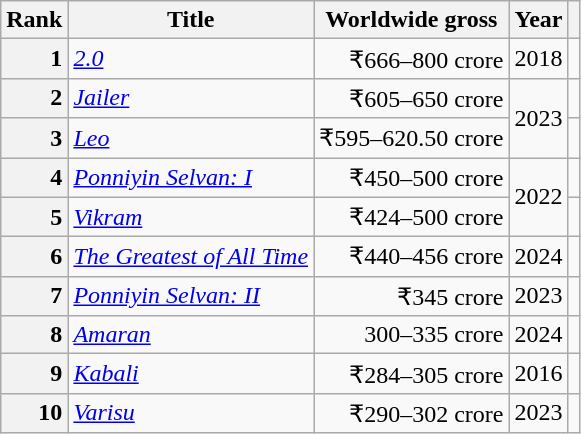<table class="wikitable sortable plainrowheaders">
<tr>
<th scope="col">Rank</th>
<th scope="col">Title</th>
<th scope="col">Worldwide gross</th>
<th scope="col">Year</th>
<th scope="col" class="unsortable"></th>
</tr>
<tr>
<th scope="row" style=text-align:right>1</th>
<td><em><a href='#'>2.0</a></em></td>
<td align="right">₹666–800 crore</td>
<td align="center">2018</td>
<td align="center"></td>
</tr>
<tr>
<th scope="row" style=text-align:right>2</th>
<td><em><a href='#'>Jailer</a></em></td>
<td align="right">₹605–650 crore</td>
<td rowspan="2" align="center">2023</td>
<td align="center"></td>
</tr>
<tr>
<th scope="row" style=text-align:right>3</th>
<td><em><a href='#'>Leo</a></em></td>
<td align="right">₹595–620.50 crore</td>
<td align="center"></td>
</tr>
<tr>
<th scope="row" style=text-align:right>4</th>
<td><em><a href='#'>Ponniyin Selvan: I</a></em></td>
<td align="right">₹450–500 crore</td>
<td rowspan="2" align="center">2022</td>
<td align="center"></td>
</tr>
<tr>
<th scope="row" style="text-align:right">5</th>
<td><em><a href='#'>Vikram</a></em></td>
<td align="right">₹424–500 crore</td>
<td align="center"></td>
</tr>
<tr>
<th scope="row" style="text-align:right">6</th>
<td><em><a href='#'>The Greatest of All Time</a></em></td>
<td align="right">₹440–456 crore</td>
<td align="center">2024</td>
<td align="center"></td>
</tr>
<tr>
<th scope="row" style=text-align:right>7</th>
<td><em><a href='#'>Ponniyin Selvan: II</a></em></td>
<td align="right">₹345 crore</td>
<td align="center">2023</td>
<td align="center"></td>
</tr>
<tr>
<th scope="row" style=text-align:right>8</th>
<td><em><a href='#'>Amaran</a></em></td>
<td align="right">300–335 crore</td>
<td align="center">2024</td>
<td align="center"></td>
</tr>
<tr>
<th scope="row" style="text-align:right">9</th>
<td><em><a href='#'>Kabali</a></em></td>
<td align="right">₹284–305 crore</td>
<td align="center">2016</td>
<td align="center"></td>
</tr>
<tr>
<th scope="row" style="text-align:right">10</th>
<td><em><a href='#'>Varisu</a></em></td>
<td align="right">₹290–302 crore</td>
<td align="center">2023</td>
<td align="center"></td>
</tr>
</table>
